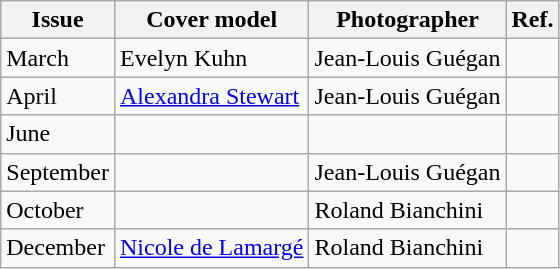<table class="wikitable">
<tr>
<th>Issue</th>
<th>Cover model</th>
<th>Photographer</th>
<th>Ref.</th>
</tr>
<tr>
<td>March</td>
<td>Evelyn Kuhn</td>
<td>Jean-Louis Guégan</td>
<td></td>
</tr>
<tr>
<td>April</td>
<td><a href='#'>Alexandra Stewart</a></td>
<td>Jean-Louis Guégan</td>
<td></td>
</tr>
<tr>
<td>June</td>
<td></td>
<td></td>
<td></td>
</tr>
<tr>
<td>September</td>
<td></td>
<td>Jean-Louis Guégan</td>
<td></td>
</tr>
<tr>
<td>October</td>
<td></td>
<td>Roland Bianchini</td>
<td></td>
</tr>
<tr>
<td>December</td>
<td><a href='#'>Nicole de Lamargé</a></td>
<td>Roland Bianchini</td>
<td></td>
</tr>
</table>
